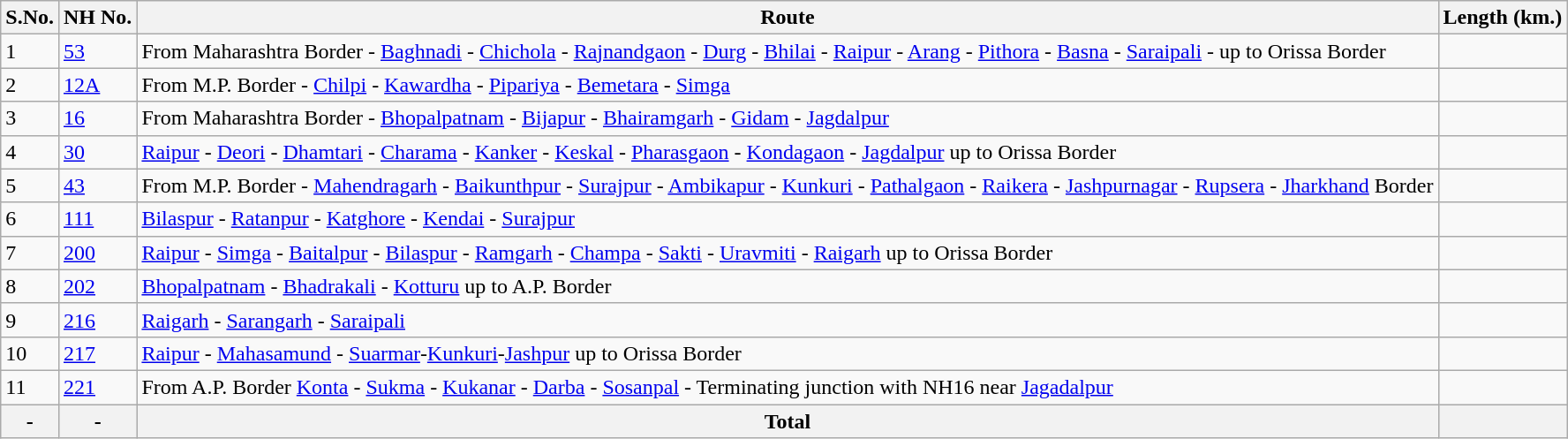<table class="wikitable">
<tr>
<th>S.No.</th>
<th>NH No.</th>
<th>Route</th>
<th>Length (km.)</th>
</tr>
<tr>
<td>1</td>
<td><a href='#'>53</a></td>
<td>From Maharashtra Border - <a href='#'>Baghnadi</a> - <a href='#'>Chichola</a> - <a href='#'>Rajnandgaon</a> - <a href='#'>Durg</a> - <a href='#'>Bhilai</a> - <a href='#'>Raipur</a> - <a href='#'>Arang</a> - <a href='#'>Pithora</a> - <a href='#'>Basna</a> - <a href='#'>Saraipali</a> - up to Orissa Border</td>
<td></td>
</tr>
<tr>
<td>2</td>
<td><a href='#'>12A</a></td>
<td>From M.P. Border - <a href='#'>Chilpi</a> - <a href='#'>Kawardha</a> - <a href='#'>Pipariya</a> - <a href='#'>Bemetara</a> - <a href='#'>Simga</a></td>
<td></td>
</tr>
<tr>
<td>3</td>
<td><a href='#'>16</a></td>
<td>From Maharashtra Border - <a href='#'>Bhopalpatnam</a> - <a href='#'>Bijapur</a> - <a href='#'>Bhairamgarh</a> - <a href='#'>Gidam</a> - <a href='#'>Jagdalpur</a></td>
<td></td>
</tr>
<tr>
<td>4</td>
<td><a href='#'>30</a></td>
<td><a href='#'>Raipur</a> - <a href='#'>Deori</a> - <a href='#'>Dhamtari</a> - <a href='#'>Charama</a> - <a href='#'>Kanker</a> - <a href='#'>Keskal</a> - <a href='#'>Pharasgaon</a> - <a href='#'>Kondagaon</a> - <a href='#'>Jagdalpur</a>  up to Orissa Border</td>
<td></td>
</tr>
<tr>
<td>5</td>
<td><a href='#'>43</a></td>
<td>From M.P. Border - <a href='#'>Mahendragarh</a> - <a href='#'>Baikunthpur</a> - <a href='#'>Surajpur</a> - <a href='#'>Ambikapur</a> - <a href='#'>Kunkuri</a> - <a href='#'>Pathalgaon</a> - <a href='#'>Raikera</a> - <a href='#'>Jashpurnagar</a> - <a href='#'>Rupsera</a> - <a href='#'>Jharkhand</a> Border</td>
<td></td>
</tr>
<tr>
<td>6</td>
<td><a href='#'>111</a></td>
<td><a href='#'>Bilaspur</a> - <a href='#'>Ratanpur</a> - <a href='#'>Katghore</a> - <a href='#'>Kendai</a>  - <a href='#'>Surajpur</a></td>
<td></td>
</tr>
<tr>
<td>7</td>
<td><a href='#'>200</a></td>
<td><a href='#'>Raipur</a> - <a href='#'>Simga</a> - <a href='#'>Baitalpur</a> - <a href='#'>Bilaspur</a> - <a href='#'>Ramgarh</a> - <a href='#'>Champa</a> - <a href='#'>Sakti</a> - <a href='#'>Uravmiti</a> - <a href='#'>Raigarh</a>  up to Orissa Border</td>
<td></td>
</tr>
<tr>
<td>8</td>
<td><a href='#'>202</a></td>
<td><a href='#'>Bhopalpatnam</a> - <a href='#'>Bhadrakali</a> - <a href='#'>Kotturu</a>  up to A.P. Border</td>
<td></td>
</tr>
<tr>
<td>9</td>
<td><a href='#'>216</a></td>
<td><a href='#'>Raigarh</a> - <a href='#'>Sarangarh</a> - <a href='#'>Saraipali</a></td>
<td></td>
</tr>
<tr>
<td>10</td>
<td><a href='#'>217</a></td>
<td><a href='#'>Raipur</a> - <a href='#'>Mahasamund</a> - <a href='#'>Suarmar</a>-<a href='#'>Kunkuri</a>-<a href='#'>Jashpur</a> up to Orissa Border</td>
<td></td>
</tr>
<tr>
<td>11</td>
<td><a href='#'>221</a></td>
<td>From A.P. Border <a href='#'>Konta</a> - <a href='#'>Sukma</a> - <a href='#'>Kukanar</a> - <a href='#'>Darba</a> - <a href='#'>Sosanpal</a> - Terminating junction with NH16 near <a href='#'>Jagadalpur</a></td>
<td></td>
</tr>
<tr>
<th>-</th>
<th>-</th>
<th>Total</th>
<th></th>
</tr>
</table>
